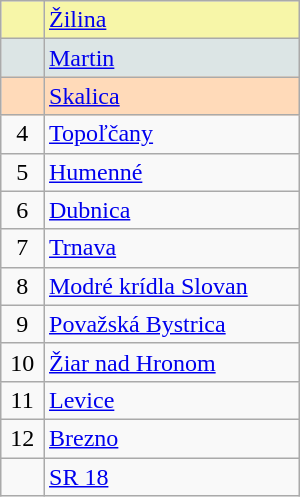<table class="wikitable" style="width:200px;">
<tr style="background:#F7F6A8;">
<td align=center></td>
<td><a href='#'>Žilina</a></td>
</tr>
<tr style="background:#DCE5E5;">
<td align=center></td>
<td><a href='#'>Martin</a></td>
</tr>
<tr style="background:#FFDAB9;">
<td align=center></td>
<td><a href='#'>Skalica</a></td>
</tr>
<tr>
<td align=center>4</td>
<td><a href='#'>Topoľčany</a></td>
</tr>
<tr>
<td align=center>5</td>
<td><a href='#'>Humenné</a></td>
</tr>
<tr>
<td align=center>6</td>
<td><a href='#'>Dubnica</a></td>
</tr>
<tr>
<td align=center>7</td>
<td><a href='#'>Trnava</a></td>
</tr>
<tr>
<td align=center>8</td>
<td><a href='#'>Modré krídla Slovan</a></td>
</tr>
<tr>
<td align=center>9</td>
<td><a href='#'>Považská Bystrica</a></td>
</tr>
<tr>
<td align=center>10</td>
<td><a href='#'>Žiar nad Hronom</a></td>
</tr>
<tr>
<td align=center>11</td>
<td><a href='#'>Levice</a></td>
</tr>
<tr>
<td align=center>12</td>
<td><a href='#'>Brezno</a></td>
</tr>
<tr>
<td align=center> </td>
<td><a href='#'>SR 18</a></td>
</tr>
</table>
